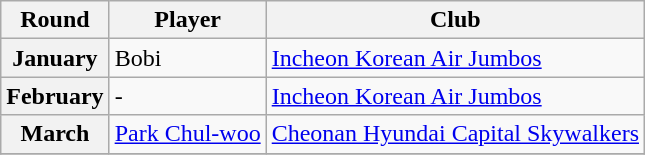<table class=wikitable>
<tr>
<th>Round</th>
<th>Player</th>
<th>Club</th>
</tr>
<tr>
<th>January</th>
<td> Bobi</td>
<td><a href='#'>Incheon Korean Air Jumbos</a></td>
</tr>
<tr>
<th>February</th>
<td> -</td>
<td><a href='#'>Incheon Korean Air Jumbos</a></td>
</tr>
<tr>
<th>March</th>
<td> <a href='#'>Park Chul-woo</a></td>
<td><a href='#'>Cheonan Hyundai Capital Skywalkers</a></td>
</tr>
<tr>
</tr>
</table>
